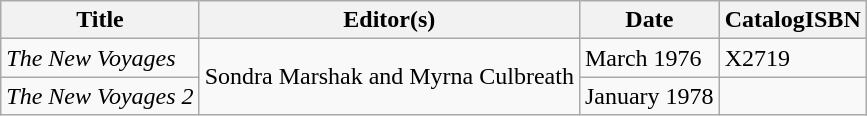<table class="wikitable">
<tr>
<th>Title</th>
<th>Editor(s)</th>
<th>Date</th>
<th>CatalogISBN</th>
</tr>
<tr>
<td><em>The New Voyages</em></td>
<td rowspan="2">Sondra Marshak and Myrna Culbreath</td>
<td>March 1976</td>
<td>X2719</td>
</tr>
<tr>
<td><em>The New Voyages 2</em></td>
<td>January 1978</td>
<td></td>
</tr>
</table>
